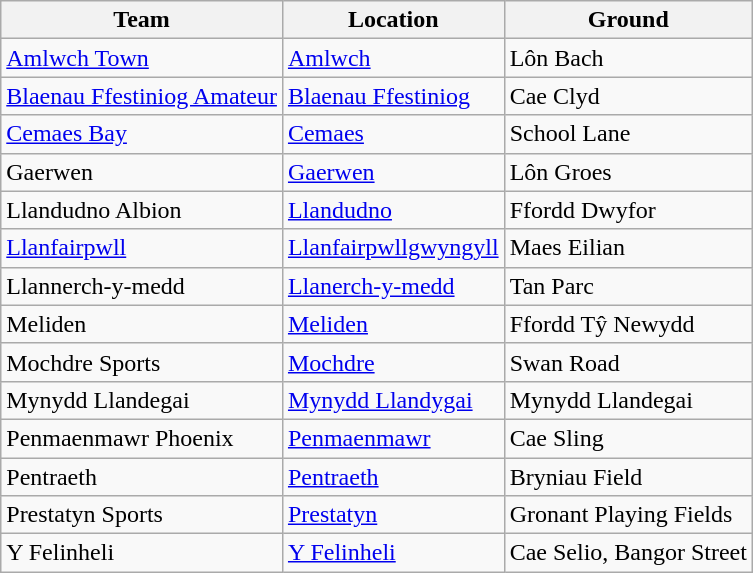<table class="wikitable sortable">
<tr>
<th>Team</th>
<th>Location</th>
<th>Ground</th>
</tr>
<tr>
<td><a href='#'>Amlwch Town</a></td>
<td><a href='#'>Amlwch</a></td>
<td>Lôn Bach</td>
</tr>
<tr>
<td><a href='#'>Blaenau Ffestiniog Amateur</a></td>
<td><a href='#'>Blaenau Ffestiniog</a></td>
<td>Cae Clyd</td>
</tr>
<tr>
<td><a href='#'>Cemaes Bay</a></td>
<td><a href='#'>Cemaes</a></td>
<td>School Lane</td>
</tr>
<tr>
<td>Gaerwen</td>
<td><a href='#'>Gaerwen</a></td>
<td>Lôn Groes</td>
</tr>
<tr>
<td>Llandudno Albion</td>
<td><a href='#'>Llandudno</a></td>
<td>Ffordd Dwyfor</td>
</tr>
<tr>
<td><a href='#'>Llanfairpwll</a></td>
<td><a href='#'>Llanfairpwllgwyngyll</a></td>
<td>Maes Eilian</td>
</tr>
<tr>
<td>Llannerch-y-medd</td>
<td><a href='#'>Llanerch-y-medd</a></td>
<td>Tan Parc</td>
</tr>
<tr>
<td>Meliden</td>
<td><a href='#'>Meliden</a></td>
<td>Ffordd Tŷ Newydd</td>
</tr>
<tr>
<td>Mochdre Sports</td>
<td><a href='#'>Mochdre</a></td>
<td>Swan Road</td>
</tr>
<tr>
<td>Mynydd Llandegai</td>
<td><a href='#'>Mynydd Llandygai</a></td>
<td>Mynydd Llandegai</td>
</tr>
<tr>
<td>Penmaenmawr Phoenix</td>
<td><a href='#'>Penmaenmawr</a></td>
<td>Cae Sling</td>
</tr>
<tr>
<td>Pentraeth</td>
<td><a href='#'>Pentraeth</a></td>
<td>Bryniau Field</td>
</tr>
<tr>
<td>Prestatyn Sports</td>
<td><a href='#'>Prestatyn</a></td>
<td>Gronant Playing Fields</td>
</tr>
<tr>
<td>Y Felinheli</td>
<td><a href='#'>Y Felinheli</a></td>
<td>Cae Selio, Bangor Street</td>
</tr>
</table>
